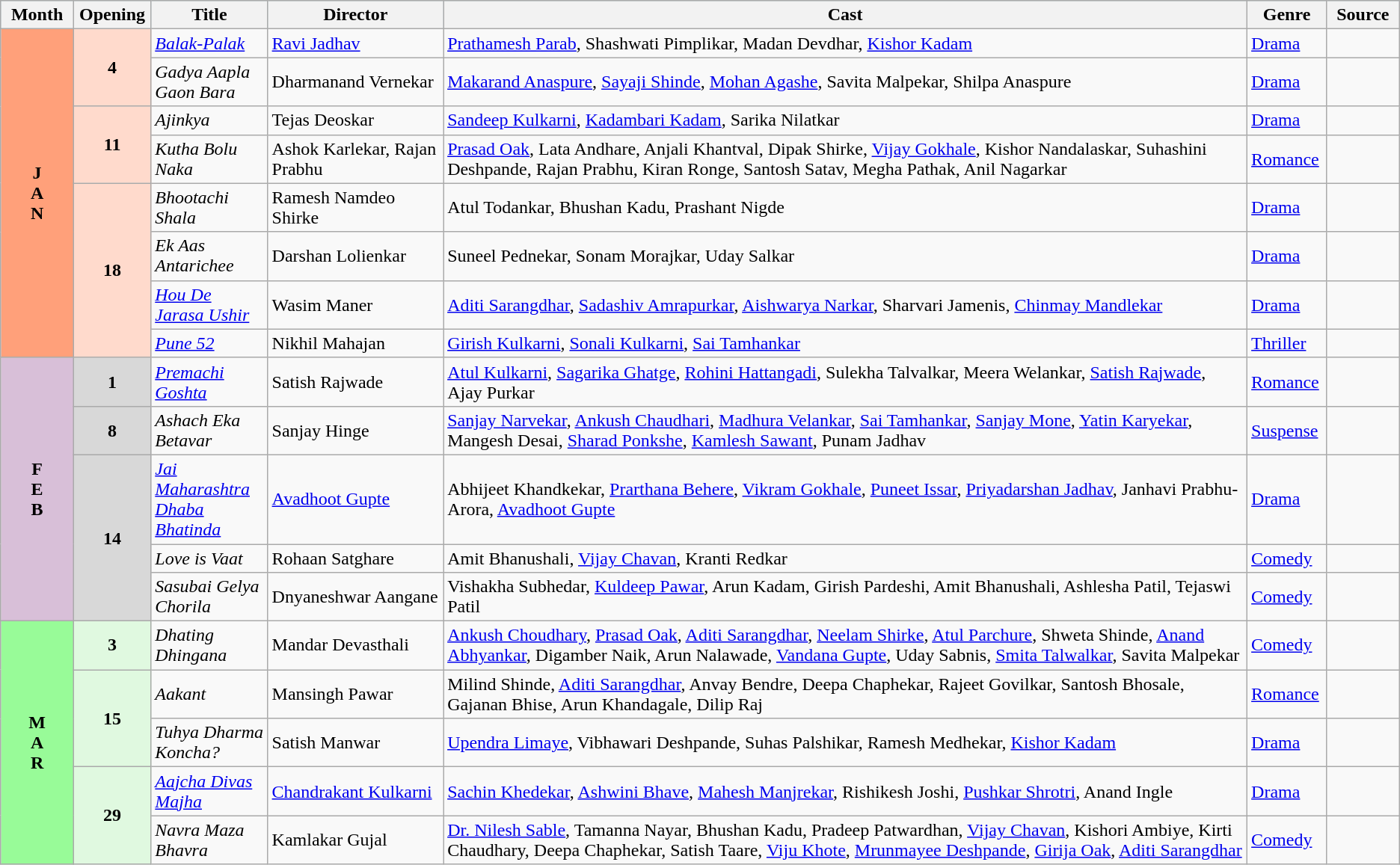<table class="wikitable">
<tr style="background:#b0e0e6; text-align:center;">
<th style="width:5%; colspan="2"><strong>Month</strong></th>
<th style="width:5%;"><strong>Opening</strong></th>
<th style="width:8%;"><strong>Title</strong></th>
<th style="width:12%;"><strong>Director</strong></th>
<th style="width:55%;"><strong>Cast</strong></th>
<th style="width:5%;"><strong>Genre</strong></th>
<th style="width:5%;"><strong>Source</strong></th>
</tr>
<tr>
<td rowspan="8" style="text-align:center; background:#ffa07a;"><strong>J<br>A<br>N</strong></td>
<td rowspan="2" style="text-align:center; background:#ffdacc;"><strong>4</strong></td>
<td><em><a href='#'>Balak-Palak</a></em></td>
<td><a href='#'>Ravi Jadhav</a></td>
<td><a href='#'>Prathamesh Parab</a>, Shashwati Pimplikar, Madan Devdhar, <a href='#'>Kishor Kadam</a></td>
<td><a href='#'>Drama</a></td>
<td></td>
</tr>
<tr>
<td><em>Gadya Aapla Gaon Bara</em></td>
<td>Dharmanand Vernekar</td>
<td><a href='#'>Makarand Anaspure</a>, <a href='#'>Sayaji Shinde</a>, <a href='#'>Mohan Agashe</a>, Savita Malpekar, Shilpa Anaspure</td>
<td><a href='#'>Drama</a></td>
<td></td>
</tr>
<tr>
<td rowspan="2" style="text-align:center; background:#ffdacc;"><strong>11</strong></td>
<td><em>Ajinkya</em></td>
<td>Tejas Deoskar</td>
<td><a href='#'>Sandeep Kulkarni</a>, <a href='#'>Kadambari Kadam</a>, Sarika Nilatkar</td>
<td><a href='#'>Drama</a></td>
<td></td>
</tr>
<tr>
<td><em>Kutha Bolu Naka</em></td>
<td>Ashok Karlekar, Rajan Prabhu</td>
<td><a href='#'>Prasad Oak</a>, Lata Andhare, Anjali Khantval, Dipak Shirke, <a href='#'>Vijay Gokhale</a>, Kishor Nandalaskar, Suhashini Deshpande, Rajan Prabhu, Kiran Ronge, Santosh Satav, Megha Pathak, Anil Nagarkar</td>
<td><a href='#'>Romance</a></td>
<td></td>
</tr>
<tr>
<td rowspan="4"  style="text-align:center; background:#ffdacc;"><strong>18</strong></td>
<td><em>Bhootachi Shala</em></td>
<td>Ramesh Namdeo Shirke</td>
<td>Atul Todankar, Bhushan Kadu, Prashant Nigde</td>
<td><a href='#'>Drama</a></td>
<td></td>
</tr>
<tr>
<td><em>Ek Aas Antarichee</em></td>
<td>Darshan Lolienkar</td>
<td>Suneel Pednekar, Sonam Morajkar, Uday Salkar</td>
<td><a href='#'>Drama</a></td>
<td></td>
</tr>
<tr>
<td><em><a href='#'>Hou De Jarasa Ushir</a></em></td>
<td>Wasim Maner</td>
<td><a href='#'>Aditi Sarangdhar</a>, <a href='#'>Sadashiv Amrapurkar</a>, <a href='#'>Aishwarya Narkar</a>, Sharvari Jamenis, <a href='#'>Chinmay Mandlekar</a></td>
<td><a href='#'>Drama</a></td>
<td></td>
</tr>
<tr>
<td><em><a href='#'>Pune 52</a></em></td>
<td>Nikhil Mahajan</td>
<td><a href='#'>Girish Kulkarni</a>, <a href='#'>Sonali Kulkarni</a>, <a href='#'>Sai Tamhankar</a></td>
<td><a href='#'>Thriller</a></td>
<td></td>
</tr>
<tr>
<td rowspan="5" style="text-align:center; background:thistle;"><strong>F<br>E<br>B</strong></td>
<td rowspan="1" style="text-align:center;  background:#d8d8d8;"><strong>1</strong></td>
<td><em><a href='#'>Premachi Goshta</a></em></td>
<td>Satish Rajwade</td>
<td><a href='#'>Atul Kulkarni</a>, <a href='#'>Sagarika Ghatge</a>, <a href='#'>Rohini Hattangadi</a>, Sulekha Talvalkar, Meera Welankar, <a href='#'>Satish Rajwade</a>, Ajay Purkar</td>
<td><a href='#'>Romance</a></td>
<td></td>
</tr>
<tr>
<td rowspan="1" style="text-align:center;  background:#d8d8d8;"><strong>8</strong></td>
<td><em>Ashach Eka Betavar</em></td>
<td>Sanjay Hinge</td>
<td><a href='#'>Sanjay Narvekar</a>, <a href='#'>Ankush Chaudhari</a>, <a href='#'>Madhura Velankar</a>, <a href='#'>Sai Tamhankar</a>, <a href='#'>Sanjay Mone</a>, <a href='#'>Yatin Karyekar</a>, Mangesh Desai, <a href='#'>Sharad Ponkshe</a>, <a href='#'>Kamlesh Sawant</a>, Punam Jadhav</td>
<td><a href='#'>Suspense</a></td>
<td></td>
</tr>
<tr>
<td rowspan="3" style="text-align:center;  background:#d8d8d8;"><strong>14</strong></td>
<td><em><a href='#'>Jai Maharashtra Dhaba Bhatinda</a></em></td>
<td><a href='#'>Avadhoot Gupte</a></td>
<td>Abhijeet Khandkekar, <a href='#'>Prarthana Behere</a>, <a href='#'>Vikram Gokhale</a>, <a href='#'>Puneet Issar</a>, <a href='#'>Priyadarshan Jadhav</a>, Janhavi Prabhu-Arora, <a href='#'>Avadhoot Gupte</a></td>
<td><a href='#'>Drama</a></td>
<td></td>
</tr>
<tr>
<td><em>Love is Vaat</em></td>
<td>Rohaan Satghare</td>
<td>Amit Bhanushali, <a href='#'>Vijay Chavan</a>, Kranti Redkar</td>
<td><a href='#'>Comedy</a></td>
<td></td>
</tr>
<tr>
<td><em>Sasubai Gelya Chorila</em></td>
<td>Dnyaneshwar Aangane</td>
<td>Vishakha Subhedar, <a href='#'>Kuldeep Pawar</a>, Arun Kadam, Girish Pardeshi, Amit Bhanushali, Ashlesha Patil, Tejaswi Patil</td>
<td><a href='#'>Comedy</a></td>
<td></td>
</tr>
<tr>
<td rowspan="5" style="text-align:center; background:#98fb98;"><strong>M<br>A<br>R</strong></td>
<td rowspan="1" style="text-align:center;  background:#e0f9e0;"><strong>3</strong></td>
<td><em>Dhating Dhingana</em></td>
<td>Mandar Devasthali</td>
<td><a href='#'>Ankush Choudhary</a>, <a href='#'>Prasad Oak</a>, <a href='#'>Aditi Sarangdhar</a>, <a href='#'>Neelam Shirke</a>, <a href='#'>Atul Parchure</a>, Shweta Shinde, <a href='#'>Anand Abhyankar</a>, Digamber Naik, Arun Nalawade, <a href='#'>Vandana Gupte</a>, Uday Sabnis, <a href='#'>Smita Talwalkar</a>, Savita Malpekar</td>
<td><a href='#'>Comedy</a></td>
<td></td>
</tr>
<tr>
<td rowspan="2"  style="text-align:center;  background:#e0f9e0;"><strong>15</strong></td>
<td><em>Aakant</em></td>
<td>Mansingh Pawar</td>
<td>Milind Shinde, <a href='#'>Aditi Sarangdhar</a>, Anvay Bendre, Deepa Chaphekar, Rajeet Govilkar, Santosh Bhosale, Gajanan Bhise, Arun Khandagale, Dilip Raj</td>
<td><a href='#'>Romance</a></td>
<td></td>
</tr>
<tr>
<td><em>Tuhya Dharma Koncha?</em></td>
<td>Satish Manwar</td>
<td><a href='#'>Upendra Limaye</a>, Vibhawari Deshpande, Suhas Palshikar, Ramesh Medhekar, <a href='#'>Kishor Kadam</a></td>
<td><a href='#'>Drama</a></td>
<td></td>
</tr>
<tr>
<td rowspan="2"  style="text-align:center;  background:#e0f9e0;"><strong>29</strong></td>
<td><em><a href='#'>Aajcha Divas Majha</a></em></td>
<td><a href='#'>Chandrakant Kulkarni</a></td>
<td><a href='#'>Sachin Khedekar</a>, <a href='#'>Ashwini Bhave</a>, <a href='#'>Mahesh Manjrekar</a>, Rishikesh Joshi, <a href='#'>Pushkar Shrotri</a>, Anand Ingle</td>
<td><a href='#'>Drama</a></td>
<td></td>
</tr>
<tr>
<td><em>Navra Maza Bhavra</em></td>
<td>Kamlakar Gujal</td>
<td><a href='#'>Dr. Nilesh Sable</a>, Tamanna Nayar, Bhushan Kadu, Pradeep Patwardhan, <a href='#'>Vijay Chavan</a>, Kishori Ambiye, Kirti Chaudhary, Deepa Chaphekar, Satish Taare, <a href='#'>Viju Khote</a>, <a href='#'>Mrunmayee Deshpande</a>, <a href='#'>Girija Oak</a>, <a href='#'>Aditi Sarangdhar</a></td>
<td><a href='#'>Comedy</a></td>
<td></td>
</tr>
</table>
